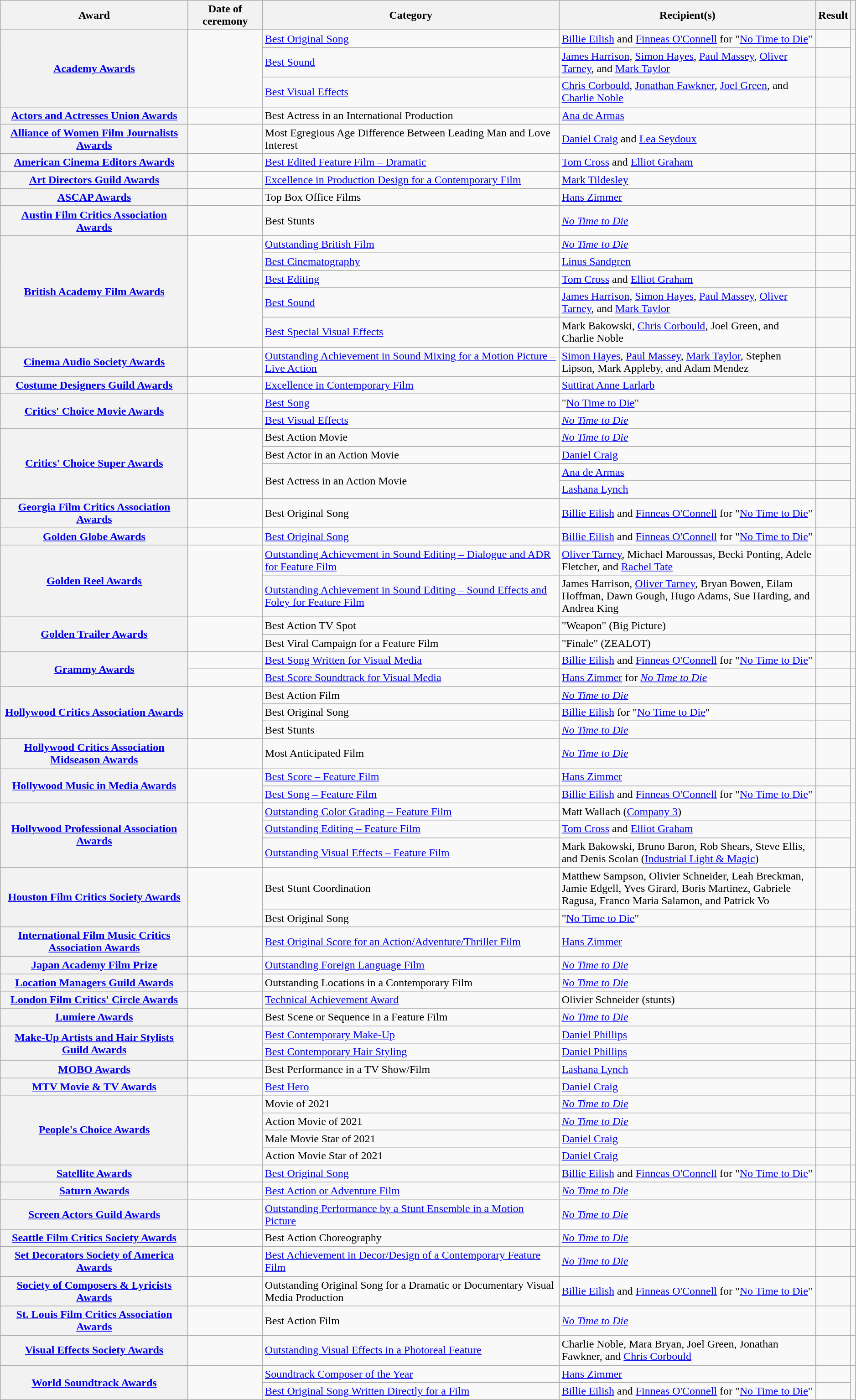<table class="wikitable sortable plainrowheaders" style="width: 99%;">
<tr>
<th scope="col">Award</th>
<th scope="col">Date of ceremony</th>
<th scope="col">Category</th>
<th scope="col" style="width:30%;">Recipient(s)</th>
<th scope="col">Result</th>
<th scope="col" class="unsortable"></th>
</tr>
<tr>
<th scope="rowgroup" rowspan="3"><a href='#'>Academy Awards</a></th>
<td rowspan="3"><a href='#'></a></td>
<td><a href='#'>Best Original Song</a></td>
<td data-sort-value="Eilish, Billie and O'Connell, Finneas"><a href='#'>Billie Eilish</a> and <a href='#'>Finneas O'Connell</a> for "<a href='#'>No Time to Die</a>"</td>
<td></td>
<td rowspan="3" align="center"></td>
</tr>
<tr>
<td><a href='#'>Best Sound</a></td>
<td data-sort-value="Harrison, James; Hayes, Simon; Massey, Paul; Tarney, Oliver; and Taylor, Mark"><a href='#'>James Harrison</a>, <a href='#'>Simon Hayes</a>, <a href='#'>Paul Massey</a>, <a href='#'>Oliver Tarney</a>, and <a href='#'>Mark Taylor</a></td>
<td></td>
</tr>
<tr>
<td><a href='#'>Best Visual Effects</a></td>
<td data-sort-value="Corbould, Chris; Fawkner, Jonathan; Green, Joel; and Noble, Charlie"><a href='#'>Chris Corbould</a>, <a href='#'>Jonathan Fawkner</a>, <a href='#'>Joel Green</a>, and <a href='#'>Charlie Noble</a></td>
<td></td>
</tr>
<tr>
<th scope="row"><a href='#'>Actors and Actresses Union Awards</a></th>
<td><a href='#'></a></td>
<td>Best Actress in an International Production</td>
<td data-sort-value="de Armas, Ana"><a href='#'>Ana de Armas</a></td>
<td></td>
<td style="text-align: center;"></td>
</tr>
<tr>
<th scope="row"><a href='#'>Alliance of Women Film Journalists Awards</a></th>
<td></td>
<td>Most Egregious Age Difference Between Leading Man and Love Interest</td>
<td data-sort-value="Craig, Daniel and Seydoux, Lea"><a href='#'>Daniel Craig</a> and <a href='#'>Lea Seydoux</a></td>
<td></td>
<td style="text-align: center;"></td>
</tr>
<tr>
<th scope="row"><a href='#'>American Cinema Editors Awards</a></th>
<td><a href='#'></a></td>
<td><a href='#'>Best Edited Feature Film – Dramatic</a></td>
<td data-sort-value="Cross, Tom and Graham, Elliot"><a href='#'>Tom Cross</a> and <a href='#'>Elliot Graham</a></td>
<td></td>
<td style="text-align: center;"><br></td>
</tr>
<tr>
<th scope="row"><a href='#'>Art Directors Guild Awards</a></th>
<td><a href='#'></a></td>
<td><a href='#'>Excellence in Production Design for a Contemporary Film</a></td>
<td data-sort-value="Tildesley, Mark"><a href='#'>Mark Tildesley</a></td>
<td></td>
<td style="text-align: center;"></td>
</tr>
<tr>
<th scope="row"><a href='#'>ASCAP Awards</a></th>
<td></td>
<td>Top Box Office Films</td>
<td data-sort-value="Zimmer, Hans"><a href='#'>Hans Zimmer</a></td>
<td></td>
<td style="text-align:center;"></td>
</tr>
<tr>
<th scope="row"><a href='#'>Austin Film Critics Association Awards</a></th>
<td><a href='#'></a></td>
<td>Best Stunts</td>
<td><em><a href='#'>No Time to Die</a></em></td>
<td></td>
<td style="text-align: center;"><br></td>
</tr>
<tr>
<th scope="rowgroup" rowspan="5"><a href='#'>British Academy Film Awards</a></th>
<td rowspan="5"><a href='#'></a></td>
<td><a href='#'>Outstanding British Film</a></td>
<td><em><a href='#'>No Time to Die</a></em></td>
<td></td>
<td style="text-align: center;" rowspan="5"></td>
</tr>
<tr>
<td><a href='#'>Best Cinematography</a></td>
<td data-sort-value="Sandgren, Linus"><a href='#'>Linus Sandgren</a></td>
<td></td>
</tr>
<tr>
<td><a href='#'>Best Editing</a></td>
<td data-sort-value="Cross, Tom and Graham, Elliot"><a href='#'>Tom Cross</a> and <a href='#'>Elliot Graham</a></td>
<td></td>
</tr>
<tr>
<td><a href='#'>Best Sound</a></td>
<td data-sort-value="Harrison, James; Hayes, Simon; Massey, Paul; Tarney, Oliver; and Taylor, Mark"><a href='#'>James Harrison</a>, <a href='#'>Simon Hayes</a>, <a href='#'>Paul Massey</a>, <a href='#'>Oliver Tarney</a>, and <a href='#'>Mark Taylor</a></td>
<td></td>
</tr>
<tr>
<td><a href='#'>Best Special Visual Effects</a></td>
<td data-sort-value="Bakowski, Mark; Corbould, Chris; Green, Joel; and Noble, Charlie">Mark Bakowski, <a href='#'>Chris Corbould</a>, Joel Green, and Charlie Noble</td>
<td></td>
</tr>
<tr>
<th scope="row"><a href='#'>Cinema Audio Society Awards</a></th>
<td><a href='#'></a></td>
<td><a href='#'>Outstanding Achievement in Sound Mixing for a Motion Picture – Live Action</a></td>
<td data-sort-value="Hayes, Simon; Massey, Paul; Taylor, Mark; Lipson, Stephen; Appleby, Mark; and Mendez, Adam"><a href='#'>Simon Hayes</a>, <a href='#'>Paul Massey</a>, <a href='#'>Mark Taylor</a>, Stephen Lipson, Mark Appleby, and Adam Mendez</td>
<td></td>
<td style="text-align:center;"><br></td>
</tr>
<tr>
<th scope="row"><a href='#'>Costume Designers Guild Awards</a></th>
<td><a href='#'></a></td>
<td><a href='#'>Excellence in Contemporary Film</a></td>
<td data-sort-value="Larlarb, Suttirat Anne"><a href='#'>Suttirat Anne Larlarb</a></td>
<td></td>
<td style="text-align: center;"></td>
</tr>
<tr>
<th scope="rowgroup" rowspan="2"><a href='#'>Critics' Choice Movie Awards</a></th>
<td rowspan="2"><a href='#'></a></td>
<td><a href='#'>Best Song</a></td>
<td data-sort-value="No Time to Die">"<a href='#'>No Time to Die</a>"</td>
<td></td>
<td style="text-align: center;" rowspan="2"></td>
</tr>
<tr>
<td><a href='#'>Best Visual Effects</a></td>
<td><em><a href='#'>No Time to Die</a></em></td>
<td></td>
</tr>
<tr>
<th scope="rowgroup" rowspan="4"><a href='#'>Critics' Choice Super Awards</a></th>
<td rowspan="4"><a href='#'></a></td>
<td>Best Action Movie</td>
<td><em><a href='#'>No Time to Die</a></em></td>
<td></td>
<td rowspan="4" align="center"><br></td>
</tr>
<tr>
<td>Best Actor in an Action Movie</td>
<td data-sort-value="Craig, Daniel"><a href='#'>Daniel Craig</a></td>
<td></td>
</tr>
<tr>
<td rowspan="2">Best Actress in an Action Movie</td>
<td data-sort-value="de Armas, Ana"><a href='#'>Ana de Armas</a></td>
<td></td>
</tr>
<tr>
<td data-sort-value="Lynch, Lashana"><a href='#'>Lashana Lynch</a></td>
<td></td>
</tr>
<tr>
<th scope="row"><a href='#'>Georgia Film Critics Association Awards</a></th>
<td></td>
<td>Best Original Song</td>
<td data-sort-value="Eilish, Billie and O'Connell, Finneas"><a href='#'>Billie Eilish</a> and <a href='#'>Finneas O'Connell</a> for "<a href='#'>No Time to Die</a>"</td>
<td></td>
<td style="text-align: center;"></td>
</tr>
<tr>
<th scope="row"><a href='#'>Golden Globe Awards</a></th>
<td><a href='#'></a></td>
<td><a href='#'>Best Original Song</a></td>
<td data-sort-value="Eilish, Billie and O'Connell, Finneas"><a href='#'>Billie Eilish</a> and <a href='#'>Finneas O'Connell</a> for "<a href='#'>No Time to Die</a>"</td>
<td></td>
<td style="text-align: center;"></td>
</tr>
<tr>
<th scope="rowgroup" rowspan="2"><a href='#'>Golden Reel Awards</a></th>
<td rowspan="2"><a href='#'></a></td>
<td><a href='#'>Outstanding Achievement in Sound Editing – Dialogue and ADR for Feature Film</a></td>
<td data-sort-value="Tarney, Oliver; Maroussas, Michael; Ponting, Becki; Fletcher, Adele; and Tate, Rachel"><a href='#'>Oliver Tarney</a>, Michael Maroussas, Becki Ponting, Adele Fletcher, and <a href='#'>Rachel Tate</a></td>
<td></td>
<td rowspan="2" style="text-align:center;"></td>
</tr>
<tr>
<td><a href='#'>Outstanding Achievement in Sound Editing – Sound Effects and Foley for Feature Film</a></td>
<td data-sort-value="Harrison, James; Tarney, Oliver; Bowen, Bryan; Hoffman, Eliam; Gough, Dawn; Adams, Hugo; Harding, Sue; and King, Andrea">James Harrison, <a href='#'>Oliver Tarney</a>, Bryan Bowen, Eilam Hoffman, Dawn Gough, Hugo Adams, Sue Harding, and Andrea King</td>
<td></td>
</tr>
<tr>
<th scope="rowgroup" rowspan="2"><a href='#'>Golden Trailer Awards</a></th>
<td rowspan="2"><a href='#'></a></td>
<td>Best Action TV Spot</td>
<td data-sort-value="Weapon">"Weapon" (Big Picture)</td>
<td></td>
<td rowspan="2" style="text-align:center;"><br></td>
</tr>
<tr>
<td>Best Viral Campaign for a Feature Film</td>
<td data-sort-value="Finale">"Finale" (ZEALOT)</td>
<td></td>
</tr>
<tr>
<th scope="rowgroup" rowspan="2"><a href='#'>Grammy Awards</a></th>
<td><a href='#'></a></td>
<td><a href='#'>Best Song Written for Visual Media</a></td>
<td data-sort-value="Eilish, Billie and O'Connell, Finneas"><a href='#'>Billie Eilish</a> and <a href='#'>Finneas O'Connell</a> for "<a href='#'>No Time to Die</a>"</td>
<td></td>
<td style="text-align:center;"></td>
</tr>
<tr>
<td><a href='#'></a></td>
<td><a href='#'>Best Score Soundtrack for Visual Media</a></td>
<td data-sort-value="Zimmer, Hans"><a href='#'>Hans Zimmer</a> for <em><a href='#'>No Time to Die</a></em></td>
<td></td>
<td style="text-align:center;"></td>
</tr>
<tr>
<th scope="rowgroup" rowspan="3"><a href='#'>Hollywood Critics Association Awards</a></th>
<td rowspan="3"><a href='#'></a></td>
<td>Best Action Film</td>
<td><em><a href='#'>No Time to Die</a></em></td>
<td></td>
<td rowspan="3" style="text-align:center;"><br><br></td>
</tr>
<tr>
<td>Best Original Song</td>
<td data-sort-value="Eilish, Billie"><a href='#'>Billie Eilish</a> for "<a href='#'>No Time to Die</a>"</td>
<td></td>
</tr>
<tr>
<td>Best Stunts</td>
<td><em><a href='#'>No Time to Die</a></em></td>
<td></td>
</tr>
<tr>
<th scope="row"><a href='#'>Hollywood Critics Association Midseason Awards</a></th>
<td></td>
<td>Most Anticipated Film</td>
<td><em><a href='#'>No Time to Die</a></em></td>
<td></td>
<td style="text-align: center;"></td>
</tr>
<tr>
<th scope="rowgroup" rowspan="2"><a href='#'>Hollywood Music in Media Awards</a></th>
<td rowspan="2"><a href='#'></a></td>
<td><a href='#'>Best Score – Feature Film</a></td>
<td data-sort-value="Zimmer, Hans"><a href='#'>Hans Zimmer</a></td>
<td></td>
<td rowspan="2" style="text-align: center;"><br></td>
</tr>
<tr>
<td><a href='#'>Best Song – Feature Film</a></td>
<td data-sort-value="Eilish, Billie and O'Connell, Finneas"><a href='#'>Billie Eilish</a> and <a href='#'>Finneas O'Connell</a> for "<a href='#'>No Time to Die</a>"</td>
<td></td>
</tr>
<tr>
<th scope="rowgroup" rowspan="3"><a href='#'>Hollywood Professional Association Awards</a></th>
<td rowspan="3"></td>
<td><a href='#'>Outstanding Color Grading – Feature Film</a></td>
<td data-sort-value="Wallach, Matt">Matt Wallach (<a href='#'>Company 3</a>)</td>
<td></td>
<td rowspan="3" style="text-align:center;"></td>
</tr>
<tr>
<td><a href='#'>Outstanding Editing – Feature Film</a></td>
<td data-sort-value="Cross, Tom and Graham, Elliot"><a href='#'>Tom Cross</a> and <a href='#'>Elliot Graham</a></td>
<td></td>
</tr>
<tr>
<td><a href='#'>Outstanding Visual Effects – Feature Film</a></td>
<td data-sort-value="Bakowski, Mark; Baron, Bruno; Shears, Rob; Ellis, Steve; and Scolan, Denis">Mark Bakowski, Bruno Baron, Rob Shears, Steve Ellis, and Denis Scolan (<a href='#'>Industrial Light & Magic</a>)</td>
<td></td>
</tr>
<tr>
<th scope="rowgroup" rowspan="2"><a href='#'>Houston Film Critics Society Awards</a></th>
<td rowspan="2"><a href='#'></a></td>
<td>Best Stunt Coordination</td>
<td data-sort-value="Sampson, Matthew; Schneider, Olivier; Breckman, Leah; Edgell, Jamie; Girard, Yves; Martinez, Boris; Ragusa, Gabriele; Salmon, Franco Maria; and Vo, Patrick">Matthew Sampson, Olivier Schneider, Leah Breckman, Jamie Edgell, Yves Girard, Boris Martinez, Gabriele Ragusa, Franco Maria Salamon, and Patrick Vo</td>
<td></td>
<td rowspan="2" style="text-align: center;"><br></td>
</tr>
<tr>
<td>Best Original Song</td>
<td data-sort-value="No Time to Die">"<a href='#'>No Time to Die</a>"</td>
<td></td>
</tr>
<tr>
<th scope="row"><a href='#'>International Film Music Critics Association Awards</a></th>
<td></td>
<td><a href='#'>Best Original Score for an Action/Adventure/Thriller Film</a></td>
<td data-sort-value="Zimmer, Hans"><a href='#'>Hans Zimmer</a></td>
<td></td>
<td style="text-align:center;"></td>
</tr>
<tr>
<th scope="row"><a href='#'>Japan Academy Film Prize</a></th>
<td><a href='#'></a></td>
<td><a href='#'>Outstanding Foreign Language Film</a></td>
<td><em><a href='#'>No Time to Die</a></em></td>
<td></td>
<td style="text-align: center;"></td>
</tr>
<tr>
<th scope="row"><a href='#'>Location Managers Guild Awards</a></th>
<td><a href='#'></a></td>
<td>Outstanding Locations in a Contemporary Film</td>
<td><em><a href='#'>No Time to Die</a></em></td>
<td></td>
<td style="text-align:center;"></td>
</tr>
<tr>
<th scope="row"><a href='#'>London Film Critics' Circle Awards</a></th>
<td><a href='#'></a></td>
<td><a href='#'>Technical Achievement Award</a></td>
<td data-sort-value="Schneider, Olivier">Olivier Schneider (stunts)</td>
<td></td>
<td style="text-align:center;"><br></td>
</tr>
<tr>
<th scope="row"><a href='#'>Lumiere Awards</a></th>
<td></td>
<td>Best Scene or Sequence in a Feature Film</td>
<td><em><a href='#'>No Time to Die</a></em></td>
<td></td>
<td style="text-align:center;"></td>
</tr>
<tr>
<th scope="rowgroup" rowspan="2"><a href='#'>Make-Up Artists and Hair Stylists Guild Awards</a></th>
<td rowspan="2"><a href='#'></a></td>
<td><a href='#'>Best Contemporary Make-Up</a></td>
<td data-sort-value="Phillips, Daniel"><a href='#'>Daniel Phillips</a></td>
<td></td>
<td rowspan="2" style="text-align:center;"></td>
</tr>
<tr>
<td><a href='#'>Best Contemporary Hair Styling</a></td>
<td data-sort-value="Phillips, Daniel"><a href='#'>Daniel Phillips</a></td>
<td></td>
</tr>
<tr>
<th scope="row"><a href='#'>MOBO Awards</a></th>
<td><a href='#'></a></td>
<td>Best Performance in a TV Show/Film</td>
<td data-sort-value="Lynch, Lashana"><a href='#'>Lashana Lynch</a></td>
<td></td>
<td style="text-align:center;"><br></td>
</tr>
<tr>
<th scope="row"><a href='#'>MTV Movie & TV Awards</a></th>
<td><a href='#'></a></td>
<td><a href='#'>Best Hero</a></td>
<td data-sort-value="Craig, Daniel"><a href='#'>Daniel Craig</a></td>
<td></td>
<td style="text-align: center;"></td>
</tr>
<tr>
<th scope="rowgroup" rowspan="4"><a href='#'>People's Choice Awards</a></th>
<td rowspan="4"><a href='#'></a></td>
<td>Movie of 2021</td>
<td><em><a href='#'>No Time to Die</a></em></td>
<td></td>
<td rowspan="4" style="text-align: center;"></td>
</tr>
<tr>
<td>Action Movie of 2021</td>
<td><em><a href='#'>No Time to Die</a></em></td>
<td></td>
</tr>
<tr>
<td>Male Movie Star of 2021</td>
<td data-sort-value="Craig, Daniel"><a href='#'>Daniel Craig</a></td>
<td></td>
</tr>
<tr>
<td>Action Movie Star of 2021</td>
<td data-sort-value="Craig, Daniel"><a href='#'>Daniel Craig</a></td>
<td></td>
</tr>
<tr>
<th scope="row"><a href='#'>Satellite Awards</a></th>
<td><a href='#'></a></td>
<td><a href='#'>Best Original Song</a></td>
<td data-sort-value="Eilish, Billie and O'Connell, Finneas"><a href='#'>Billie Eilish</a> and <a href='#'>Finneas O'Connell</a> for "<a href='#'>No Time to Die</a>"</td>
<td></td>
<td style="text-align: center;"><br></td>
</tr>
<tr>
<th scope="row"><a href='#'>Saturn Awards</a></th>
<td><a href='#'></a></td>
<td><a href='#'>Best Action or Adventure Film</a></td>
<td><em><a href='#'>No Time to Die</a></em></td>
<td></td>
<td style="text-align:center;"><br></td>
</tr>
<tr>
<th scope="row"><a href='#'>Screen Actors Guild Awards</a></th>
<td><a href='#'></a></td>
<td><a href='#'>Outstanding Performance by a Stunt Ensemble in a Motion Picture</a></td>
<td><em><a href='#'>No Time to Die</a></em></td>
<td></td>
<td style="text-align: center;"></td>
</tr>
<tr>
<th scope="row"><a href='#'>Seattle Film Critics Society Awards</a></th>
<td><a href='#'></a></td>
<td>Best Action Choreography</td>
<td><em><a href='#'>No Time to Die</a></em></td>
<td></td>
<td style="text-align: center;"></td>
</tr>
<tr>
<th scope="row"><a href='#'>Set Decorators Society of America Awards</a></th>
<td><a href='#'></a></td>
<td><a href='#'>Best Achievement in Decor/Design of a Contemporary Feature Film</a></td>
<td><em><a href='#'>No Time to Die</a></em></td>
<td></td>
<td style="text-align:center;"></td>
</tr>
<tr>
<th scope="row"><a href='#'>Society of Composers & Lyricists Awards</a></th>
<td></td>
<td>Outstanding Original Song for a Dramatic or Documentary Visual Media Production</td>
<td data-sort-value="Eilish, Billie and O'Connell, Finneas"><a href='#'>Billie Eilish</a> and <a href='#'>Finneas O'Connell</a> for "<a href='#'>No Time to Die</a>"</td>
<td></td>
<td style="text-align: center;"></td>
</tr>
<tr>
<th scope="row"><a href='#'>St. Louis Film Critics Association Awards</a></th>
<td><a href='#'></a></td>
<td>Best Action Film</td>
<td><em><a href='#'>No Time to Die</a></em></td>
<td></td>
<td style="text-align: center;"></td>
</tr>
<tr>
<th scope="row"><a href='#'>Visual Effects Society Awards</a></th>
<td><a href='#'></a></td>
<td><a href='#'>Outstanding Visual Effects in a Photoreal Feature</a></td>
<td data-sort-value="Noble, Charlie; Bryan, Mara; Green, Joel; Fawkner, Jonathan; and Corbould, Chris">Charlie Noble, Mara Bryan, Joel Green, Jonathan Fawkner, and <a href='#'>Chris Corbould</a></td>
<td></td>
<td style="text-align: center;"><br></td>
</tr>
<tr>
<th scope="rowgroup" rowspan="2"><a href='#'>World Soundtrack Awards</a></th>
<td rowspan="2"><a href='#'></a></td>
<td><a href='#'>Soundtrack Composer of the Year</a></td>
<td data-sort-value="Zimmer, Hans"><a href='#'>Hans Zimmer</a></td>
<td></td>
<td style="text-align: center;" rowspan="2"><br></td>
</tr>
<tr>
<td><a href='#'>Best Original Song Written Directly for a Film</a></td>
<td data-sort-value="Eilish, Billie and O'Connell, Finneas"><a href='#'>Billie Eilish</a> and <a href='#'>Finneas O'Connell</a> for "<a href='#'>No Time to Die</a>"</td>
<td></td>
</tr>
</table>
